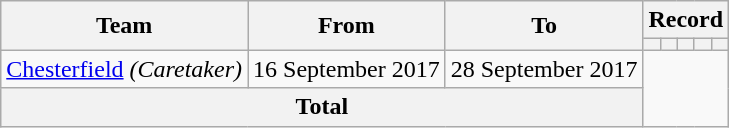<table class=wikitable style="text-align: center">
<tr>
<th rowspan=2>Team</th>
<th rowspan=2>From</th>
<th rowspan=2>To</th>
<th colspan=5>Record</th>
</tr>
<tr>
<th></th>
<th></th>
<th></th>
<th></th>
<th></th>
</tr>
<tr>
<td align="left"><a href='#'>Chesterfield</a> <em>(Caretaker)</em></td>
<td align="left">16 September 2017</td>
<td align="left">28 September 2017<br></td>
</tr>
<tr>
<th colspan="3">Total<br></th>
</tr>
</table>
